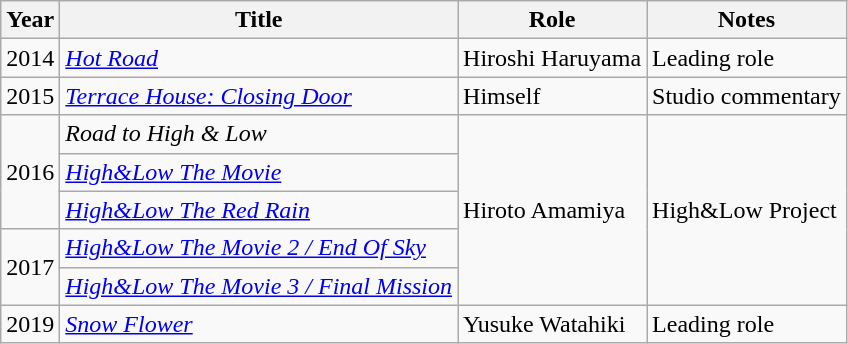<table class="wikitable">
<tr>
<th>Year</th>
<th>Title</th>
<th>Role</th>
<th>Notes</th>
</tr>
<tr>
<td>2014</td>
<td><em><a href='#'>Hot Road</a></em></td>
<td>Hiroshi Haruyama</td>
<td>Leading role</td>
</tr>
<tr>
<td>2015</td>
<td><em><a href='#'>Terrace House: Closing Door</a></em></td>
<td>Himself</td>
<td>Studio commentary</td>
</tr>
<tr>
<td rowspan="3">2016</td>
<td><em>Road to High & Low</em></td>
<td rowspan="5">Hiroto Amamiya</td>
<td rowspan="5">High&Low Project</td>
</tr>
<tr>
<td><em><a href='#'>High&Low The Movie</a></em></td>
</tr>
<tr>
<td><em><a href='#'>High&Low The Red Rain</a></em></td>
</tr>
<tr>
<td rowspan="2">2017</td>
<td><em><a href='#'>High&Low The Movie 2 / End Of Sky</a></em></td>
</tr>
<tr>
<td><em><a href='#'>High&Low The Movie 3 / Final Mission</a></em></td>
</tr>
<tr>
<td>2019</td>
<td><em><a href='#'>Snow Flower</a></em></td>
<td>Yusuke Watahiki</td>
<td>Leading role</td>
</tr>
</table>
